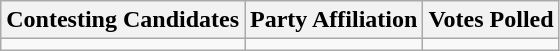<table class="wikitable sortable">
<tr>
<th>Contesting Candidates</th>
<th>Party Affiliation</th>
<th>Votes Polled</th>
</tr>
<tr>
<td></td>
<td></td>
<td></td>
</tr>
</table>
